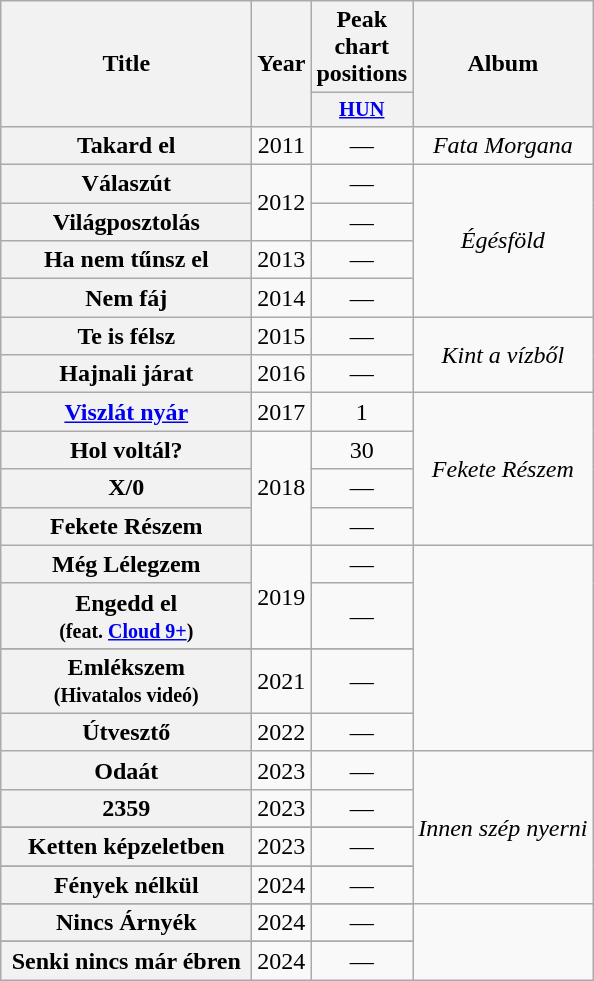<table class="wikitable plainrowheaders" style="text-align:center;">
<tr>
<th scope="col" rowspan="2" style="width:10em;">Title</th>
<th scope="col" rowspan="2">Year</th>
<th scope="col" colspan="1">Peak chart positions</th>
<th scope="col" rowspan="2">Album</th>
</tr>
<tr>
<th scope="col" style="width:3em;font-size:85%;"><a href='#'>HUN</a></th>
</tr>
<tr>
<th>Takard el</th>
<td>2011</td>
<td>—</td>
<td><em>Fata Morgana</em></td>
</tr>
<tr>
<th>Válaszút</th>
<td rowspan="2">2012</td>
<td>—</td>
<td rowspan="4"><em>Égésföld</em></td>
</tr>
<tr>
<th>Világposztolás</th>
<td>—</td>
</tr>
<tr>
<th>Ha nem tűnsz el</th>
<td>2013</td>
<td>—</td>
</tr>
<tr>
<th>Nem fáj</th>
<td>2014</td>
<td>—</td>
</tr>
<tr>
<th>Te is félsz</th>
<td>2015</td>
<td>—</td>
<td rowspan="2"><em>Kint a vízből</em></td>
</tr>
<tr>
<th>Hajnali járat</th>
<td>2016</td>
<td>—</td>
</tr>
<tr>
<th><a href='#'>Viszlát nyár</a></th>
<td>2017</td>
<td>1</td>
<td rowspan="4"><em>Fekete Részem</em></td>
</tr>
<tr>
<th>Hol voltál?</th>
<td rowspan="3">2018</td>
<td>30</td>
</tr>
<tr>
<th>X/0</th>
<td>—</td>
</tr>
<tr>
<th>Fekete Részem</th>
<td>—</td>
</tr>
<tr>
<th>Még Lélegzem</th>
<td rowspan="2">2019</td>
<td>—</td>
</tr>
<tr>
<th>Engedd el<br><small>(feat. <a href='#'>Cloud 9+</a>)</small></th>
<td>—</td>
</tr>
<tr>
</tr>
<tr>
<th>Emlékszem<br><small>(Hivatalos videó)</small></th>
<td>2021</td>
<td>—</td>
</tr>
<tr>
<th>Útvesztő</th>
<td>2022</td>
<td>—</td>
</tr>
<tr>
<th>Odaát</th>
<td>2023</td>
<td>—</td>
<td rowspan="6"><em>Innen szép nyerni</em></td>
</tr>
<tr>
<th>2359</th>
<td>2023</td>
<td>—</td>
</tr>
<tr>
</tr>
<tr>
<th>Ketten képzeletben</th>
<td>2023</td>
<td>—</td>
</tr>
<tr>
</tr>
<tr>
<th>Fények nélkül</th>
<td>2024</td>
<td>—</td>
</tr>
<tr>
</tr>
<tr>
<th>Nincs Árnyék</th>
<td>2024</td>
<td>—</td>
</tr>
<tr>
</tr>
<tr>
<th>Senki nincs már ébren</th>
<td>2024</td>
<td>—</td>
</tr>
</table>
